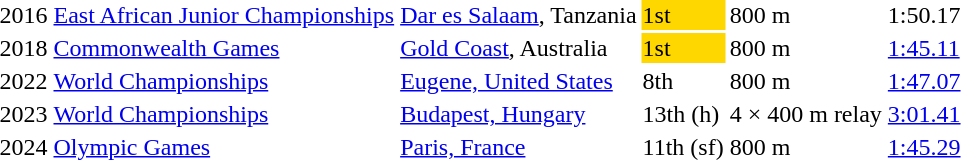<table>
<tr>
<td>2016</td>
<td><a href='#'>East African Junior Championships</a></td>
<td><a href='#'>Dar es Salaam</a>, Tanzania</td>
<td bgcolor=gold>1st</td>
<td>800 m</td>
<td>1:50.17</td>
</tr>
<tr>
<td>2018</td>
<td><a href='#'>Commonwealth Games</a></td>
<td><a href='#'>Gold Coast</a>, Australia</td>
<td bgcolor=gold>1st</td>
<td>800 m</td>
<td><a href='#'>1:45.11</a></td>
</tr>
<tr>
<td>2022</td>
<td><a href='#'>World Championships</a></td>
<td><a href='#'>Eugene, United States</a></td>
<td>8th</td>
<td>800 m</td>
<td><a href='#'>1:47.07</a></td>
</tr>
<tr>
<td>2023</td>
<td><a href='#'>World Championships</a></td>
<td><a href='#'>Budapest, Hungary</a></td>
<td>13th (h)</td>
<td>4 × 400 m relay</td>
<td><a href='#'>3:01.41</a></td>
</tr>
<tr>
<td>2024</td>
<td><a href='#'>Olympic Games</a></td>
<td><a href='#'>Paris, France</a></td>
<td>11th (sf)</td>
<td>800 m</td>
<td><a href='#'>1:45.29</a></td>
</tr>
</table>
